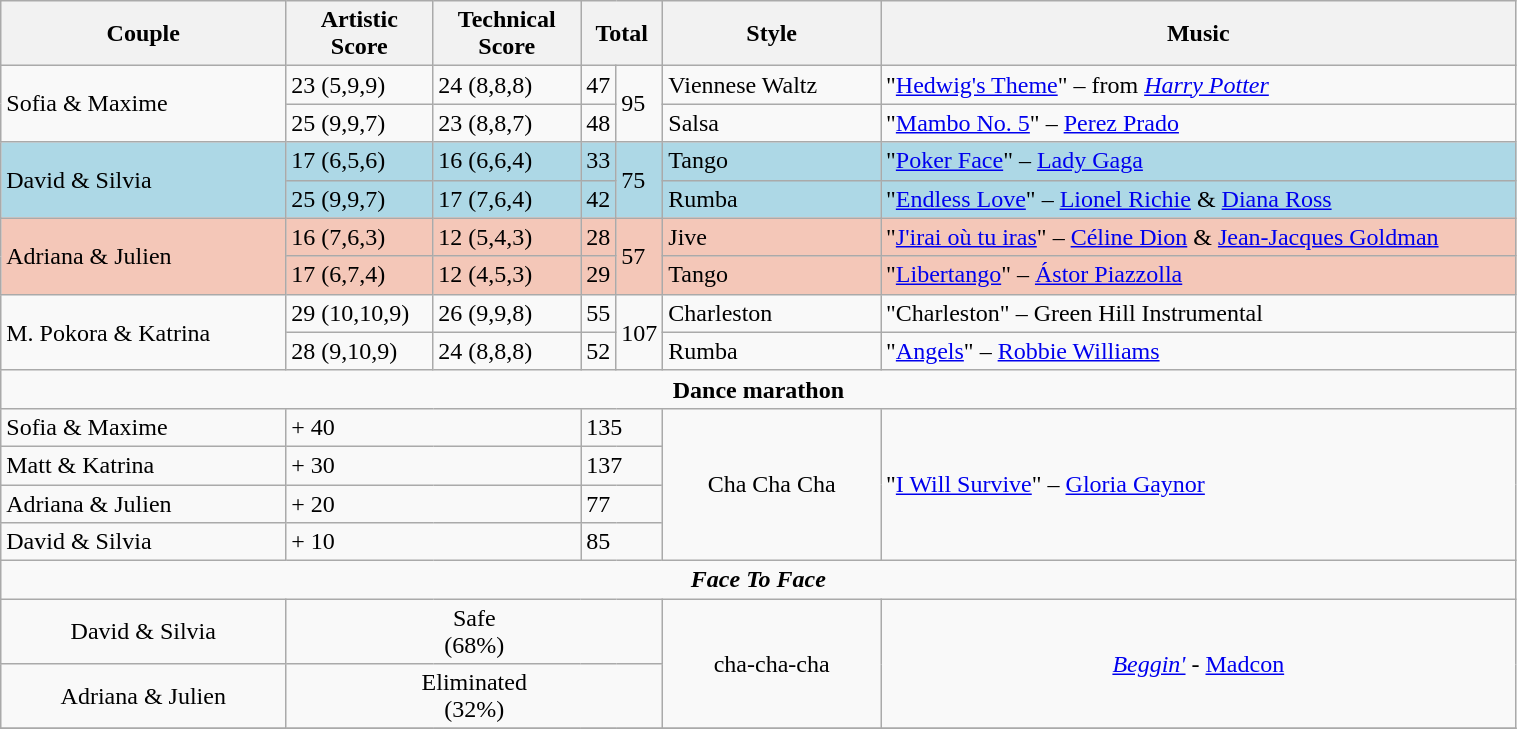<table class="wikitable" style="width:80%;">
<tr>
<th style="width:20%;">Couple</th>
<th style="width:10%;">Artistic Score</th>
<th style="width:10%;">Technical Score</th>
<th colspan="2">Total</th>
<th style="width:15%;">Style</th>
<th style="width:60%;">Music</th>
</tr>
<tr>
<td rowspan=2>Sofia & Maxime</td>
<td>23 (5,9,9)</td>
<td>24 (8,8,8)</td>
<td>47</td>
<td rowspan=2>95</td>
<td>Viennese Waltz</td>
<td>"<a href='#'>Hedwig's Theme</a>" – from <em><a href='#'>Harry Potter</a></em></td>
</tr>
<tr>
<td>25 (9,9,7)</td>
<td>23 (8,8,7)</td>
<td>48</td>
<td>Salsa</td>
<td>"<a href='#'>Mambo No. 5</a>" – <a href='#'>Perez Prado</a></td>
</tr>
<tr style="background:lightblue;">
<td rowspan=2>David & Silvia</td>
<td>17 (6,5,6)</td>
<td>16 (6,6,4)</td>
<td>33</td>
<td rowspan=2>75</td>
<td>Tango</td>
<td>"<a href='#'>Poker Face</a>" – <a href='#'>Lady Gaga</a></td>
</tr>
<tr style="background:lightblue;">
<td>25 (9,9,7)</td>
<td>17 (7,6,4)</td>
<td>42</td>
<td>Rumba</td>
<td>"<a href='#'>Endless Love</a>" – <a href='#'>Lionel Richie</a> & <a href='#'>Diana Ross</a></td>
</tr>
<tr style="background:#F4C7B8;">
<td rowspan="2">Adriana & Julien</td>
<td>16 (7,6,3)</td>
<td>12 (5,4,3)</td>
<td>28</td>
<td rowspan="2">57</td>
<td>Jive</td>
<td>"<a href='#'>J'irai où tu iras</a>" – <a href='#'>Céline Dion</a> & <a href='#'>Jean-Jacques Goldman</a></td>
</tr>
<tr style="background:#F4C7B8;">
<td>17 (6,7,4)</td>
<td>12 (4,5,3)</td>
<td>29</td>
<td>Tango</td>
<td>"<a href='#'>Libertango</a>" – <a href='#'>Ástor Piazzolla</a></td>
</tr>
<tr>
<td rowspan=2>M. Pokora & Katrina</td>
<td>29 (10,10,9)</td>
<td>26 (9,9,8)</td>
<td>55</td>
<td rowspan=2>107</td>
<td>Charleston</td>
<td>"Charleston" – Green Hill Instrumental</td>
</tr>
<tr>
<td>28 (9,10,9)</td>
<td>24 (8,8,8)</td>
<td>52</td>
<td>Rumba</td>
<td>"<a href='#'>Angels</a>" – <a href='#'>Robbie Williams</a></td>
</tr>
<tr>
<td colspan=7 style="text-align:center;"><strong>Dance marathon</strong></td>
</tr>
<tr>
<td>Sofia & Maxime</td>
<td colspan="2">+ 40</td>
<td colspan="2">135</td>
<td rowspan=4 style="text-align:center;">Cha Cha Cha</td>
<td rowspan=4>"<a href='#'>I Will Survive</a>" – <a href='#'>Gloria Gaynor</a></td>
</tr>
<tr>
<td>Matt & Katrina</td>
<td colspan="2">+ 30</td>
<td colspan="2">137</td>
</tr>
<tr>
<td>Adriana & Julien</td>
<td colspan="2">+ 20</td>
<td colspan="2">77</td>
</tr>
<tr>
<td>David & Silvia</td>
<td colspan="2">+ 10</td>
<td colspan="2">85</td>
</tr>
<tr>
<td colspan=7 style="text-align:center;"><strong><em>Face To Face</em></strong></td>
</tr>
<tr style="text-align:center;">
<td>David & Silvia</td>
<td colspan=4>Safe<br>(68%)</td>
<td rowspan=2>cha-cha-cha</td>
<td rowspan=2><em><a href='#'>Beggin'</a></em> - <a href='#'>Madcon</a></td>
</tr>
<tr style="text-align:center;">
<td>Adriana & Julien</td>
<td Colspan=4>Eliminated<br>(32%)</td>
</tr>
<tr>
</tr>
</table>
